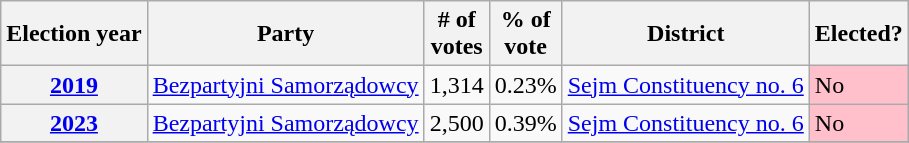<table class=wikitable>
<tr>
<th>Election year</th>
<th>Party</th>
<th># of<br>votes</th>
<th>% of<br>vote</th>
<th>District</th>
<th>Elected?</th>
</tr>
<tr>
<th><a href='#'>2019</a></th>
<td><a href='#'>Bezpartyjni Samorządowcy</a></td>
<td>1,314</td>
<td>0.23%</td>
<td><a href='#'>Sejm Constituency no. 6</a></td>
<td style="background:Pink;">No</td>
</tr>
<tr>
<th><a href='#'>2023</a></th>
<td><a href='#'>Bezpartyjni Samorządowcy</a></td>
<td>2,500</td>
<td>0.39%</td>
<td><a href='#'>Sejm Constituency no. 6</a></td>
<td style="background:Pink;">No</td>
</tr>
<tr>
</tr>
</table>
